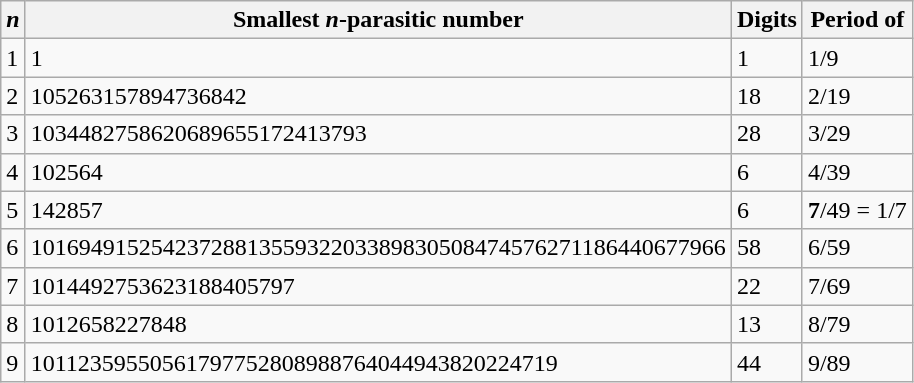<table class="wikitable">
<tr>
<th><em>n</em></th>
<th>Smallest <em>n</em>-parasitic number</th>
<th>Digits</th>
<th>Period of</th>
</tr>
<tr>
<td>1</td>
<td>1</td>
<td>1</td>
<td>1/9</td>
</tr>
<tr>
<td>2</td>
<td>105263157894736842</td>
<td>18</td>
<td>2/19</td>
</tr>
<tr>
<td>3</td>
<td>1034482758620689655172413793</td>
<td>28</td>
<td>3/29</td>
</tr>
<tr>
<td>4</td>
<td>102564</td>
<td>6</td>
<td>4/39</td>
</tr>
<tr>
<td>5</td>
<td>142857</td>
<td>6</td>
<td><strong>7</strong>/49 = 1/7</td>
</tr>
<tr>
<td>6</td>
<td>1016949152542372881355932203389830508474576271186440677966</td>
<td>58</td>
<td>6/59</td>
</tr>
<tr>
<td>7</td>
<td>1014492753623188405797</td>
<td>22</td>
<td>7/69</td>
</tr>
<tr>
<td>8</td>
<td>1012658227848</td>
<td>13</td>
<td>8/79</td>
</tr>
<tr>
<td>9</td>
<td>10112359550561797752808988764044943820224719</td>
<td>44</td>
<td>9/89</td>
</tr>
</table>
